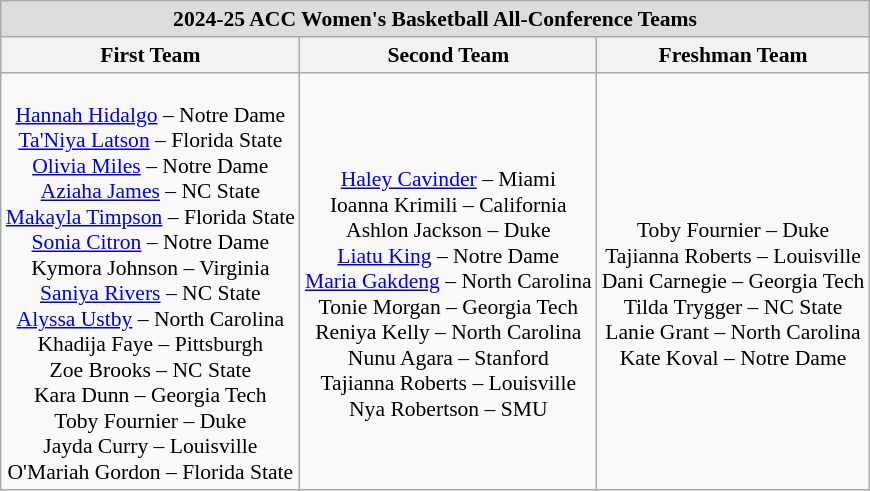<table class="wikitable" style="white-space:nowrap; font-size:90%; text-align:center;">
<tr>
<td colspan="4" style="text-align:center; background:#ddd;"><strong>2024-25 ACC Women's Basketball All-Conference Teams</strong></td>
</tr>
<tr>
<th>First Team</th>
<th>Second Team</th>
<th>Freshman Team</th>
</tr>
<tr>
<td><br><a href='#'>Hannah Hidalgo</a> – Notre Dame<br>
<a href='#'>Ta'Niya Latson</a> – Florida State<br>
<a href='#'>Olivia Miles</a> – Notre Dame<br>
<a href='#'>Aziaha James</a> – NC State<br>
<a href='#'>Makayla Timpson</a> – Florida State<br>
<a href='#'>Sonia Citron</a> – Notre Dame<br>
Kymora Johnson – Virginia<br>
<a href='#'>Saniya Rivers</a> – NC State<br>
<a href='#'>Alyssa Ustby</a> – North Carolina<br>
Khadija Faye – Pittsburgh<br>
Zoe Brooks – NC State<br>
Kara Dunn – Georgia Tech<br>
Toby Fournier – Duke<br>
Jayda Curry – Louisville<br>
O'Mariah Gordon – Florida State</td>
<td><br><a href='#'>Haley Cavinder</a> – Miami<br>
Ioanna Krimili – California<br>
Ashlon Jackson – Duke<br>
<a href='#'>Liatu King</a> – Notre Dame<br>
<a href='#'>Maria Gakdeng</a> – North Carolina<br>
Tonie Morgan – Georgia Tech<br>
Reniya Kelly – North Carolina<br>
Nunu Agara – Stanford<br>
Tajianna Roberts – Louisville<br>
Nya Robertson – SMU</td>
<td><br>Toby Fournier – Duke<br>
Tajianna Roberts – Louisville<br>
Dani Carnegie – Georgia Tech<br>
Tilda Trygger – NC State<br>
Lanie Grant – North Carolina<br>
Kate Koval – Notre Dame</td>
</tr>
</table>
